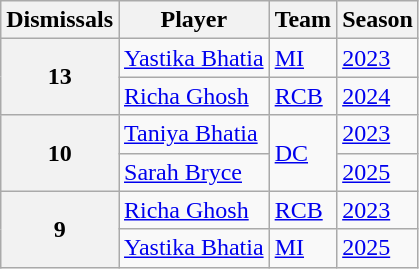<table class="wikitable">
<tr>
<th>Dismissals</th>
<th>Player</th>
<th>Team</th>
<th>Season</th>
</tr>
<tr>
<th rowspan="2">13</th>
<td><a href='#'>Yastika Bhatia</a></td>
<td><a href='#'>MI</a></td>
<td><a href='#'>2023</a></td>
</tr>
<tr>
<td><a href='#'>Richa Ghosh</a></td>
<td><a href='#'>RCB</a></td>
<td><a href='#'>2024</a></td>
</tr>
<tr>
<th rowspan="2">10</th>
<td><a href='#'>Taniya Bhatia</a></td>
<td rowspan="2"><a href='#'>DC</a></td>
<td><a href='#'>2023</a></td>
</tr>
<tr>
<td><a href='#'>Sarah Bryce</a></td>
<td><a href='#'>2025</a></td>
</tr>
<tr>
<th rowspan="2">9</th>
<td><a href='#'>Richa Ghosh</a></td>
<td><a href='#'>RCB</a></td>
<td><a href='#'>2023</a></td>
</tr>
<tr>
<td><a href='#'>Yastika Bhatia</a></td>
<td><a href='#'>MI</a></td>
<td><a href='#'>2025</a></td>
</tr>
</table>
